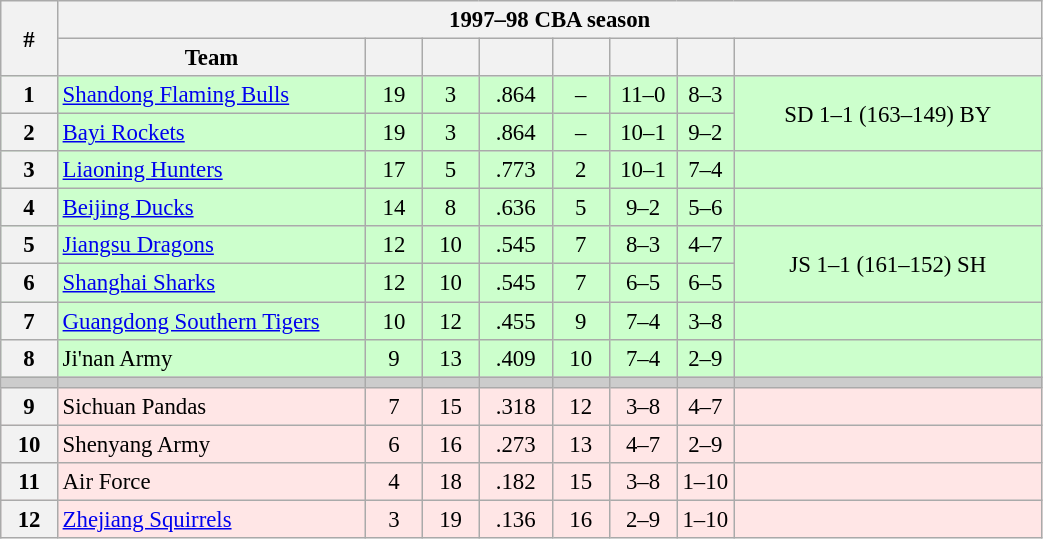<table class="wikitable" width="55%" style="font-size:95%;">
<tr>
<th width="3%" rowspan=2>#</th>
<th colspan="8" style="text-align:center;">1997–98 CBA season</th>
</tr>
<tr style="text-align:center;">
<th width="17%">Team</th>
<th width="3%"></th>
<th width="3%"></th>
<th width="3%"></th>
<th width="3%"></th>
<th width="3%"></th>
<th width="3%"></th>
<th width="17%"></th>
</tr>
<tr style="text-align:center;background: #ccffcc;">
<th>1</th>
<td style="text-align:left;"><a href='#'>Shandong Flaming Bulls</a></td>
<td>19</td>
<td>3</td>
<td>.864</td>
<td>–</td>
<td>11–0</td>
<td>8–3</td>
<td rowspan=2>SD 1–1 (163–149) BY</td>
</tr>
<tr style="text-align:center;background: #ccffcc;">
<th>2</th>
<td style="text-align:left;"><a href='#'>Bayi Rockets</a></td>
<td>19</td>
<td>3</td>
<td>.864</td>
<td>–</td>
<td>10–1</td>
<td>9–2</td>
</tr>
<tr style="text-align:center;background: #ccffcc;">
<th>3</th>
<td style="text-align:left;"><a href='#'>Liaoning Hunters</a></td>
<td>17</td>
<td>5</td>
<td>.773</td>
<td>2</td>
<td>10–1</td>
<td>7–4</td>
<td></td>
</tr>
<tr style="text-align:center;background: #ccffcc;">
<th>4</th>
<td style="text-align:left;"><a href='#'>Beijing Ducks</a></td>
<td>14</td>
<td>8</td>
<td>.636</td>
<td>5</td>
<td>9–2</td>
<td>5–6</td>
<td></td>
</tr>
<tr style="text-align:center;background: #ccffcc;">
<th>5</th>
<td style="text-align:left;"><a href='#'>Jiangsu Dragons</a></td>
<td>12</td>
<td>10</td>
<td>.545</td>
<td>7</td>
<td>8–3</td>
<td>4–7</td>
<td rowspan=2>JS 1–1 (161–152) SH</td>
</tr>
<tr style="text-align:center;background: #ccffcc;">
<th>6</th>
<td style="text-align:left;"><a href='#'>Shanghai Sharks</a></td>
<td>12</td>
<td>10</td>
<td>.545</td>
<td>7</td>
<td>6–5</td>
<td>6–5</td>
</tr>
<tr style="text-align:center;background: #ccffcc;">
<th>7</th>
<td style="text-align:left;"><a href='#'>Guangdong Southern Tigers</a></td>
<td>10</td>
<td>12</td>
<td>.455</td>
<td>9</td>
<td>7–4</td>
<td>3–8</td>
<td></td>
</tr>
<tr style="text-align:center;background: #ccffcc;">
<th>8</th>
<td style="text-align:left;">Ji'nan Army</td>
<td>9</td>
<td>13</td>
<td>.409</td>
<td>10</td>
<td>7–4</td>
<td>2–9</td>
<td></td>
</tr>
<tr style="background-color:#cccccc;">
<td></td>
<td></td>
<td></td>
<td></td>
<td></td>
<td></td>
<td></td>
<td></td>
<td></td>
</tr>
<tr style="text-align:center;background: #FFE6E6;">
<th>9</th>
<td style="text-align:left;">Sichuan Pandas</td>
<td>7</td>
<td>15</td>
<td>.318</td>
<td>12</td>
<td>3–8</td>
<td>4–7</td>
<td></td>
</tr>
<tr style="text-align:center;background: #FFE6E6;">
<th>10</th>
<td style="text-align:left;">Shenyang Army</td>
<td>6</td>
<td>16</td>
<td>.273</td>
<td>13</td>
<td>4–7</td>
<td>2–9</td>
<td></td>
</tr>
<tr style="text-align:center;background: #FFE6E6;">
<th>11</th>
<td style="text-align:left;">Air Force</td>
<td>4</td>
<td>18</td>
<td>.182</td>
<td>15</td>
<td>3–8</td>
<td>1–10</td>
<td></td>
</tr>
<tr style="text-align:center;background: #FFE6E6;">
<th>12</th>
<td style="text-align:left;"><a href='#'>Zhejiang Squirrels</a></td>
<td>3</td>
<td>19</td>
<td>.136</td>
<td>16</td>
<td>2–9</td>
<td>1–10</td>
<td></td>
</tr>
</table>
